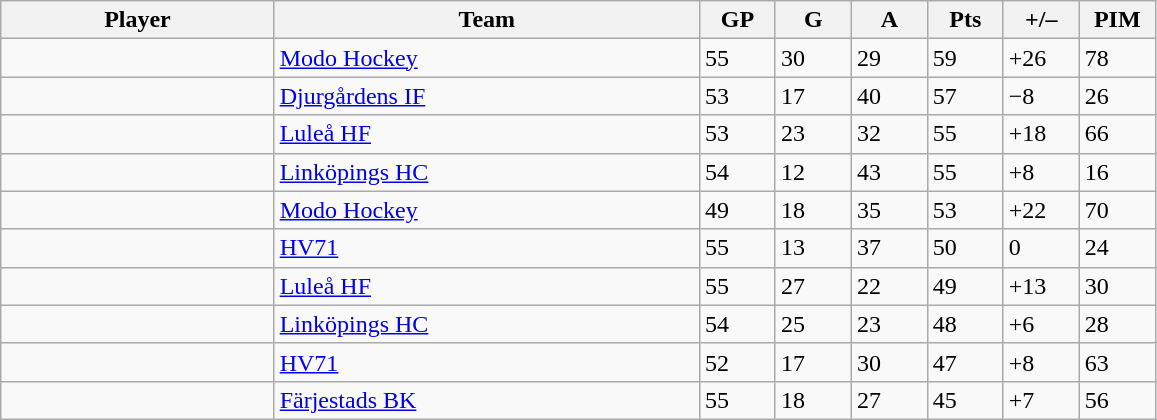<table class="wikitable sortable">
<tr>
<th bgcolor="#DDDDFF" width="18%">Player</th>
<th bgcolor="#DDDDFF" width="28%">Team</th>
<th bgcolor="#DDDDFF" width="5%">GP</th>
<th bgcolor="#DDDDFF" width="5%">G</th>
<th bgcolor="#DDDDFF" width="5%">A</th>
<th bgcolor="#DDDDFF" width="5%">Pts</th>
<th bgcolor="#DDDDFF" width="5%">+/–</th>
<th bgcolor="#DDDDFF" width="5%">PIM</th>
</tr>
<tr>
<td> </td>
<td><a href='#'>Modo Hockey</a></td>
<td>55</td>
<td>30</td>
<td>29</td>
<td>59</td>
<td>+26</td>
<td>78</td>
</tr>
<tr>
<td> </td>
<td><a href='#'>Djurgårdens IF</a></td>
<td>53</td>
<td>17</td>
<td>40</td>
<td>57</td>
<td>−8</td>
<td>26</td>
</tr>
<tr>
<td> </td>
<td><a href='#'>Luleå HF</a></td>
<td>53</td>
<td>23</td>
<td>32</td>
<td>55</td>
<td>+18</td>
<td>66</td>
</tr>
<tr>
<td> </td>
<td><a href='#'>Linköpings HC</a></td>
<td>54</td>
<td>12</td>
<td>43</td>
<td>55</td>
<td>+8</td>
<td>16</td>
</tr>
<tr>
<td> </td>
<td><a href='#'>Modo Hockey</a></td>
<td>49</td>
<td>18</td>
<td>35</td>
<td>53</td>
<td>+22</td>
<td>70</td>
</tr>
<tr>
<td> </td>
<td><a href='#'>HV71</a></td>
<td>55</td>
<td>13</td>
<td>37</td>
<td>50</td>
<td>0</td>
<td>24</td>
</tr>
<tr>
<td> </td>
<td><a href='#'>Luleå HF</a></td>
<td>55</td>
<td>27</td>
<td>22</td>
<td>49</td>
<td>+13</td>
<td>30</td>
</tr>
<tr>
<td> </td>
<td><a href='#'>Linköpings HC</a></td>
<td>54</td>
<td>25</td>
<td>23</td>
<td>48</td>
<td>+6</td>
<td>28</td>
</tr>
<tr>
<td> </td>
<td><a href='#'>HV71</a></td>
<td>52</td>
<td>17</td>
<td>30</td>
<td>47</td>
<td>+8</td>
<td>63</td>
</tr>
<tr>
<td> </td>
<td><a href='#'>Färjestads BK</a></td>
<td>55</td>
<td>18</td>
<td>27</td>
<td>45</td>
<td>+7</td>
<td>56</td>
</tr>
</table>
